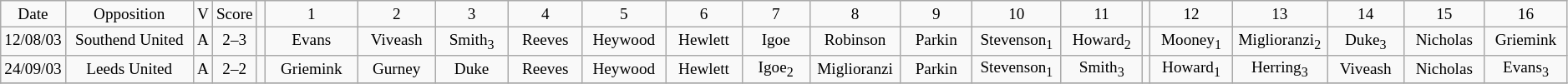<table class="wikitable" style="font-size: 80%; text-align: center;">
<tr style="text-align:center;">
<td style="width:10px; ">Date</td>
<td style="width:150px; ">Opposition</td>
<td style="width:5px; ">V</td>
<td style="width:5px; ">Score</td>
<td style="width:1px; text-align:center;"></td>
<td style="width:95px; ">1</td>
<td style="width:75px; ">2</td>
<td style="width:75px; ">3</td>
<td style="width:75px; ">4</td>
<td style="width:75px; ">5</td>
<td style="width:75px; ">6</td>
<td style="width:75px; ">7</td>
<td style="width:75px; ">8</td>
<td style="width:75px; ">9</td>
<td style="width:75px; ">10</td>
<td style="width:75px; ">11</td>
<td style="width:1px; text-align:center;"></td>
<td style="width:75px; ">12</td>
<td style="width:75px; ">13</td>
<td style="width:75px; ">14</td>
<td style="width:75px; ">15</td>
<td style="width:75px; ">16</td>
</tr>
<tr>
<td>12/08/03</td>
<td>Southend United</td>
<td>A</td>
<td>2–3</td>
<td></td>
<td>Evans</td>
<td>Viveash</td>
<td>Smith<sub>3</sub></td>
<td>Reeves</td>
<td>Heywood</td>
<td>Hewlett</td>
<td>Igoe</td>
<td>Robinson</td>
<td>Parkin</td>
<td>Stevenson<sub>1</sub></td>
<td>Howard<sub>2</sub></td>
<td></td>
<td>Mooney<sub>1</sub></td>
<td>Miglioranzi<sub>2</sub></td>
<td>Duke<sub>3</sub></td>
<td>Nicholas</td>
<td>Griemink</td>
</tr>
<tr>
<td>24/09/03</td>
<td>Leeds United</td>
<td>A</td>
<td>2–2</td>
<td></td>
<td>Griemink</td>
<td>Gurney</td>
<td>Duke</td>
<td>Reeves</td>
<td>Heywood</td>
<td>Hewlett</td>
<td>Igoe<sub>2</sub></td>
<td>Miglioranzi</td>
<td>Parkin</td>
<td>Stevenson<sub>1</sub></td>
<td>Smith<sub>3</sub></td>
<td></td>
<td>Howard<sub>1</sub></td>
<td>Herring<sub>3</sub></td>
<td>Viveash</td>
<td>Nicholas</td>
<td>Evans<sub>3</sub></td>
</tr>
<tr>
</tr>
</table>
